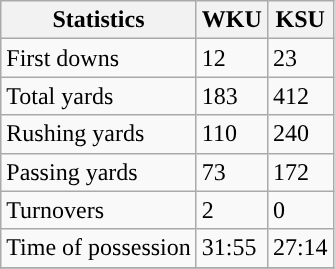<table class="wikitable" style="float: left;">
<tr>
<th>Statistics</th>
<th>WKU</th>
<th>KSU</th>
</tr>
<tr>
<td>First downs</td>
<td>12</td>
<td>23</td>
</tr>
<tr>
<td>Total yards</td>
<td>183</td>
<td>412</td>
</tr>
<tr>
<td>Rushing yards</td>
<td>110</td>
<td>240</td>
</tr>
<tr>
<td>Passing yards</td>
<td>73</td>
<td>172</td>
</tr>
<tr>
<td>Turnovers</td>
<td>2</td>
<td>0</td>
</tr>
<tr>
<td>Time of possession</td>
<td>31:55</td>
<td>27:14</td>
</tr>
<tr>
</tr>
</table>
